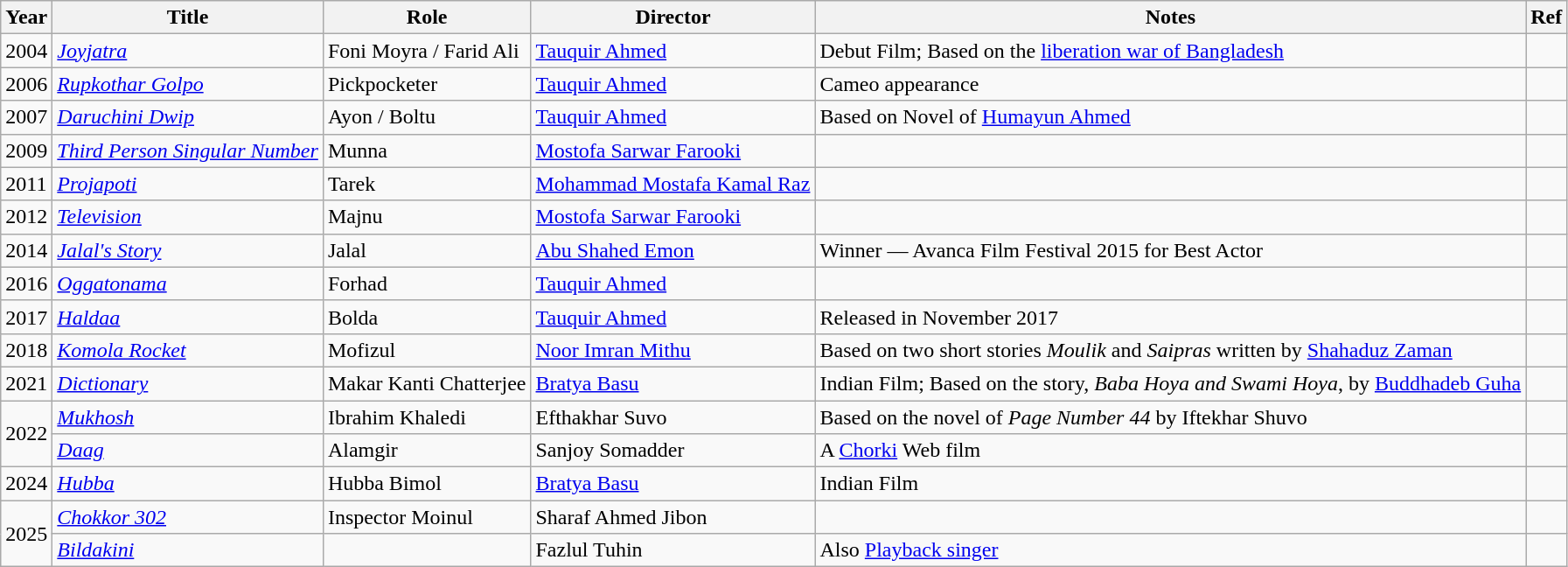<table class="wikitable plainrowheaders sortable">
<tr>
<th>Year</th>
<th>Title</th>
<th>Role</th>
<th>Director</th>
<th class="unsortable">Notes</th>
<th>Ref</th>
</tr>
<tr>
<td>2004</td>
<td><em><a href='#'>Joyjatra</a></em></td>
<td>Foni Moyra / Farid Ali</td>
<td><a href='#'>Tauquir Ahmed</a></td>
<td>Debut Film; Based on the <a href='#'>liberation war of Bangladesh</a></td>
<td></td>
</tr>
<tr>
<td>2006</td>
<td><em><a href='#'>Rupkothar Golpo</a></em></td>
<td>Pickpocketer</td>
<td><a href='#'>Tauquir Ahmed</a></td>
<td>Cameo appearance</td>
<td></td>
</tr>
<tr>
<td>2007</td>
<td><em><a href='#'>Daruchini Dwip</a></em></td>
<td>Ayon / Boltu</td>
<td><a href='#'>Tauquir Ahmed</a></td>
<td>Based on Novel of <a href='#'>Humayun Ahmed</a></td>
<td></td>
</tr>
<tr>
<td>2009</td>
<td><em><a href='#'>Third Person Singular Number</a></em></td>
<td>Munna</td>
<td><a href='#'>Mostofa Sarwar Farooki</a></td>
<td></td>
<td></td>
</tr>
<tr>
<td>2011</td>
<td><em><a href='#'>Projapoti</a></em></td>
<td>Tarek</td>
<td><a href='#'>Mohammad Mostafa Kamal Raz</a></td>
<td></td>
<td></td>
</tr>
<tr>
<td>2012</td>
<td><em><a href='#'>Television</a></em></td>
<td>Majnu</td>
<td><a href='#'>Mostofa Sarwar Farooki</a></td>
<td></td>
<td></td>
</tr>
<tr>
<td>2014</td>
<td><em><a href='#'>Jalal's Story</a></em></td>
<td>Jalal</td>
<td><a href='#'>Abu Shahed Emon</a></td>
<td>Winner — Avanca Film Festival 2015 for Best Actor</td>
<td></td>
</tr>
<tr>
<td>2016</td>
<td><em><a href='#'>Oggatonama</a></em></td>
<td>Forhad</td>
<td><a href='#'>Tauquir Ahmed</a></td>
<td></td>
<td></td>
</tr>
<tr>
<td>2017</td>
<td><em><a href='#'>Haldaa</a></em></td>
<td>Bolda</td>
<td><a href='#'>Tauquir Ahmed</a></td>
<td>Released in November 2017</td>
<td></td>
</tr>
<tr>
<td>2018</td>
<td><em><a href='#'>Komola Rocket</a></em></td>
<td>Mofizul</td>
<td><a href='#'>Noor Imran Mithu</a></td>
<td>Based on two short stories <em>Moulik</em> and <em>Saipras</em> written by <a href='#'>Shahaduz Zaman</a></td>
<td></td>
</tr>
<tr>
<td>2021</td>
<td><a href='#'><em>Dictionary</em></a></td>
<td>Makar Kanti Chatterjee</td>
<td><a href='#'>Bratya Basu</a></td>
<td>Indian Film; Based on the story, <em>Baba Hoya and Swami Hoya</em>, by <a href='#'>Buddhadeb Guha</a></td>
<td></td>
</tr>
<tr>
<td rowspan="2">2022</td>
<td><a href='#'><em>Mukhosh</em></a></td>
<td>Ibrahim Khaledi</td>
<td>Efthakhar Suvo</td>
<td>Based on the novel of <em>Page Number 44</em> by Iftekhar Shuvo</td>
<td></td>
</tr>
<tr>
<td><em><a href='#'>Daag</a></em></td>
<td>Alamgir</td>
<td>Sanjoy Somadder</td>
<td>A <a href='#'>Chorki</a> Web film</td>
<td></td>
</tr>
<tr>
<td>2024</td>
<td><em><a href='#'>Hubba</a></em></td>
<td>Hubba Bimol</td>
<td><a href='#'>Bratya Basu</a></td>
<td>Indian Film</td>
<td></td>
</tr>
<tr>
<td rowspan="2">2025</td>
<td><em><a href='#'>Chokkor 302</a></em></td>
<td>Inspector Moinul</td>
<td>Sharaf Ahmed Jibon</td>
<td></td>
<td></td>
</tr>
<tr>
<td><em><a href='#'>Bildakini</a></em></td>
<td></td>
<td>Fazlul Tuhin</td>
<td>Also <a href='#'>Playback singer</a></td>
<td></td>
</tr>
</table>
